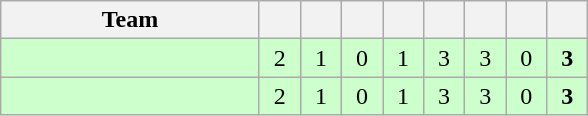<table class=wikitable style="text-align:center">
<tr>
<th width="165">Team</th>
<th width="20"></th>
<th width="20"></th>
<th width="20"></th>
<th width="20"></th>
<th width="20"></th>
<th width="20"></th>
<th width="20"></th>
<th width="20"></th>
</tr>
<tr bgcolor=ccffcc>
<td align=left></td>
<td>2</td>
<td>1</td>
<td>0</td>
<td>1</td>
<td>3</td>
<td>3</td>
<td>0</td>
<td><strong>3</strong></td>
</tr>
<tr bgcolor=ccffcc>
<td align=left></td>
<td>2</td>
<td>1</td>
<td>0</td>
<td>1</td>
<td>3</td>
<td>3</td>
<td>0</td>
<td><strong>3</strong></td>
</tr>
</table>
